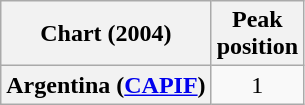<table class="wikitable sortable plainrowheaders">
<tr>
<th>Chart (2004)</th>
<th>Peak<br>position</th>
</tr>
<tr>
<th scope="row">Argentina (<a href='#'>CAPIF</a>)</th>
<td style="text-align:center;">1</td>
</tr>
</table>
